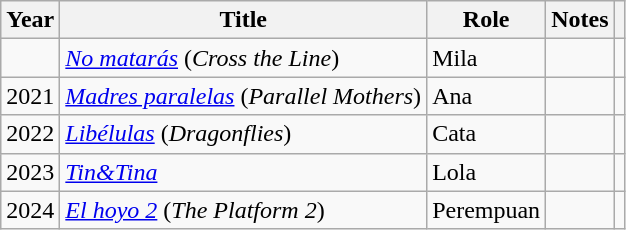<table class="wikitable sortable">
<tr>
<th>Year</th>
<th>Title</th>
<th>Role</th>
<th class="unsortable">Notes</th>
<th></th>
</tr>
<tr>
<td></td>
<td><em><a href='#'>No matarás</a></em> (<em>Cross the Line</em>)</td>
<td>Mila</td>
<td></td>
<td align = "center"></td>
</tr>
<tr>
<td align = "center">2021</td>
<td><em><a href='#'>Madres paralelas</a></em> (<em>Parallel Mothers</em>)</td>
<td>Ana</td>
<td></td>
<td align = "center"></td>
</tr>
<tr>
<td align = "center">2022</td>
<td><em><a href='#'>Libélulas</a></em> (<em>Dragonflies</em>)</td>
<td>Cata</td>
<td></td>
<td align = "center"></td>
</tr>
<tr>
<td align = "center">2023</td>
<td><em><a href='#'>Tin&Tina</a></em></td>
<td>Lola</td>
<td></td>
<td align = "center"></td>
</tr>
<tr>
<td align = "center">2024</td>
<td><em><a href='#'>El hoyo 2</a></em> (<em>The Platform 2</em>)</td>
<td>Perempuan</td>
<td></td>
<td></td>
</tr>
</table>
